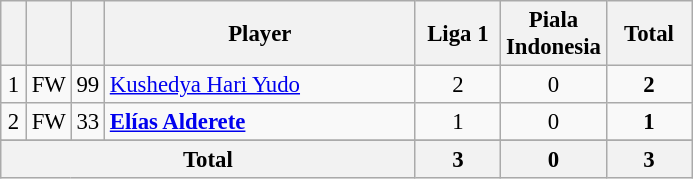<table class="wikitable sortable" style="font-size: 95%; text-align: center;">
<tr>
<th width=10></th>
<th width=10></th>
<th width=10></th>
<th width=200>Player</th>
<th width=50>Liga 1</th>
<th width=50>Piala Indonesia</th>
<th width=50>Total</th>
</tr>
<tr>
<td>1</td>
<td>FW</td>
<td>99</td>
<td align=left> <a href='#'>Kushedya Hari Yudo</a></td>
<td>2</td>
<td>0</td>
<td><strong>2</strong></td>
</tr>
<tr>
<td>2</td>
<td>FW</td>
<td>33</td>
<td align=left> <strong><a href='#'>Elías Alderete</a></strong></td>
<td>1</td>
<td>0</td>
<td><strong>1</strong></td>
</tr>
<tr class="sortbottom">
</tr>
<tr>
<th colspan=4>Total</th>
<th>3</th>
<th>0</th>
<th>3</th>
</tr>
</table>
